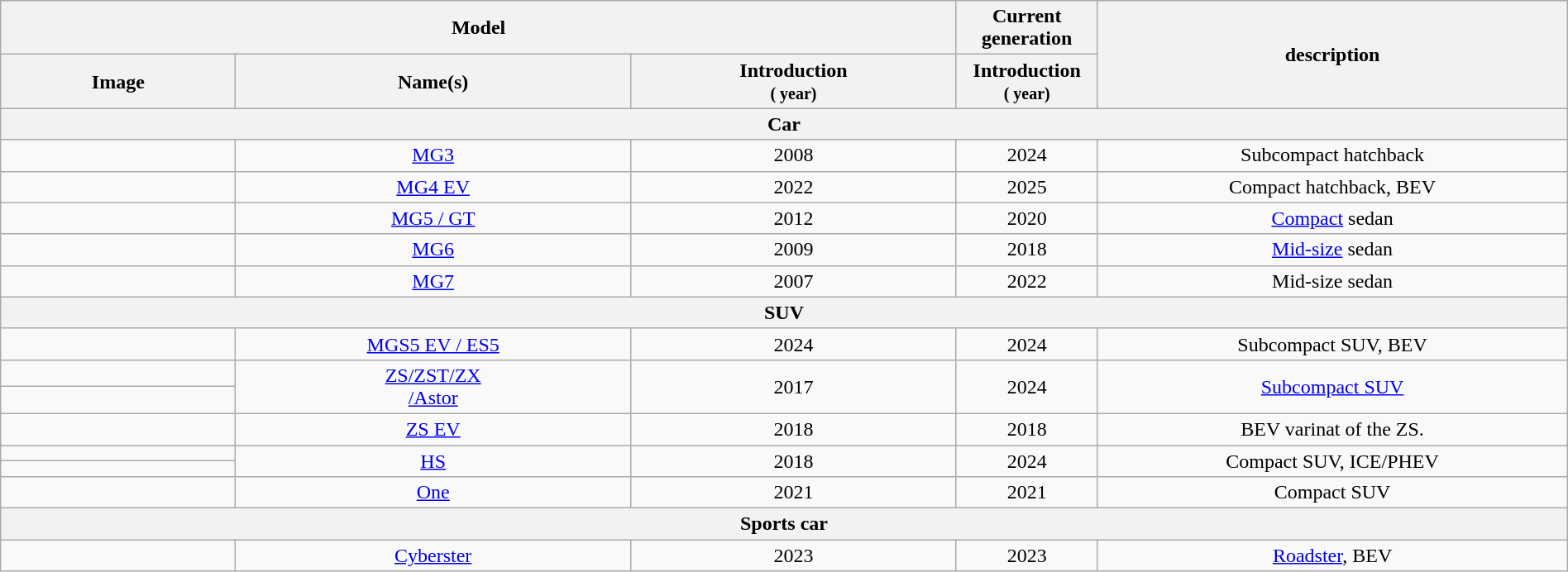<table class="wikitable sortable" style="text-align: center; width: 100%">
<tr>
<th colspan="3">Model</th>
<th>Current generation</th>
<th rowspan="2" width="30%" class="unsortable">description</th>
</tr>
<tr>
<th width="15%" class="unsortable">Image</th>
<th>Name(s)</th>
<th>Introduction<br><small>( year)</small></th>
<th width="9%">Introduction<br><small>( year)</small></th>
</tr>
<tr>
<th colspan="5">Car</th>
</tr>
<tr>
<td></td>
<td><a href='#'>MG3</a></td>
<td>2008</td>
<td>2024</td>
<td>Subcompact hatchback</td>
</tr>
<tr>
<td></td>
<td><a href='#'>MG4 EV</a></td>
<td>2022</td>
<td>2025</td>
<td>Compact hatchback, BEV</td>
</tr>
<tr>
<td></td>
<td><a href='#'>MG5 / GT</a></td>
<td>2012</td>
<td>2020</td>
<td><a href='#'>Compact</a> sedan</td>
</tr>
<tr>
<td></td>
<td><a href='#'>MG6</a></td>
<td>2009</td>
<td>2018</td>
<td><a href='#'>Mid-size</a> sedan</td>
</tr>
<tr>
<td></td>
<td><a href='#'>MG7</a></td>
<td>2007</td>
<td>2022</td>
<td>Mid-size sedan</td>
</tr>
<tr>
<th colspan="5">SUV</th>
</tr>
<tr>
<td></td>
<td><a href='#'>MGS5 EV / ES5</a></td>
<td>2024</td>
<td>2024</td>
<td>Subcompact SUV, BEV</td>
</tr>
<tr>
<td></td>
<td rowspan="2"><a href='#'>ZS/ZST/ZX<br>/Astor</a></td>
<td rowspan="2">2017</td>
<td rowspan="2">2024</td>
<td rowspan="2"><a href='#'>Subcompact SUV</a></td>
</tr>
<tr>
<td></td>
</tr>
<tr>
<td></td>
<td><a href='#'>ZS EV</a></td>
<td>2018</td>
<td>2018</td>
<td>BEV varinat of the ZS.</td>
</tr>
<tr>
<td></td>
<td rowspan="2"><a href='#'>HS</a></td>
<td rowspan="2">2018</td>
<td rowspan="2">2024</td>
<td rowspan="2">Compact SUV, ICE/PHEV</td>
</tr>
<tr>
<td></td>
</tr>
<tr>
<td></td>
<td><a href='#'>One</a></td>
<td>2021</td>
<td>2021</td>
<td>Compact SUV</td>
</tr>
<tr>
<th colspan="5">Sports car</th>
</tr>
<tr>
<td></td>
<td><a href='#'>Cyberster</a></td>
<td>2023</td>
<td>2023</td>
<td><a href='#'>Roadster</a>, BEV</td>
</tr>
</table>
